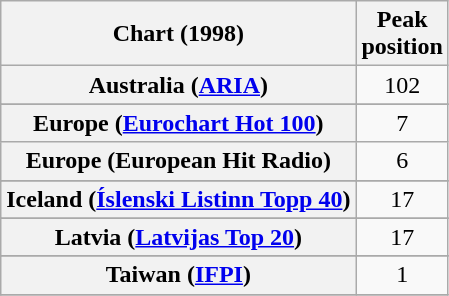<table class="wikitable sortable plainrowheaders" style="text-align:center">
<tr>
<th>Chart (1998)</th>
<th>Peak<br>position</th>
</tr>
<tr>
<th scope="row">Australia (<a href='#'>ARIA</a>)</th>
<td>102</td>
</tr>
<tr>
</tr>
<tr>
<th scope="row">Europe (<a href='#'>Eurochart Hot 100</a>)</th>
<td>7</td>
</tr>
<tr>
<th scope="row">Europe (European Hit Radio)</th>
<td>6</td>
</tr>
<tr>
</tr>
<tr>
</tr>
<tr>
<th scope="row">Iceland (<a href='#'>Íslenski Listinn Topp 40</a>)</th>
<td>17</td>
</tr>
<tr>
</tr>
<tr>
<th scope="row">Latvia (<a href='#'>Latvijas Top 20</a>)</th>
<td>17</td>
</tr>
<tr>
</tr>
<tr>
</tr>
<tr>
</tr>
<tr>
</tr>
<tr>
</tr>
<tr>
<th scope="row">Taiwan (<a href='#'>IFPI</a>)</th>
<td>1</td>
</tr>
<tr>
</tr>
</table>
